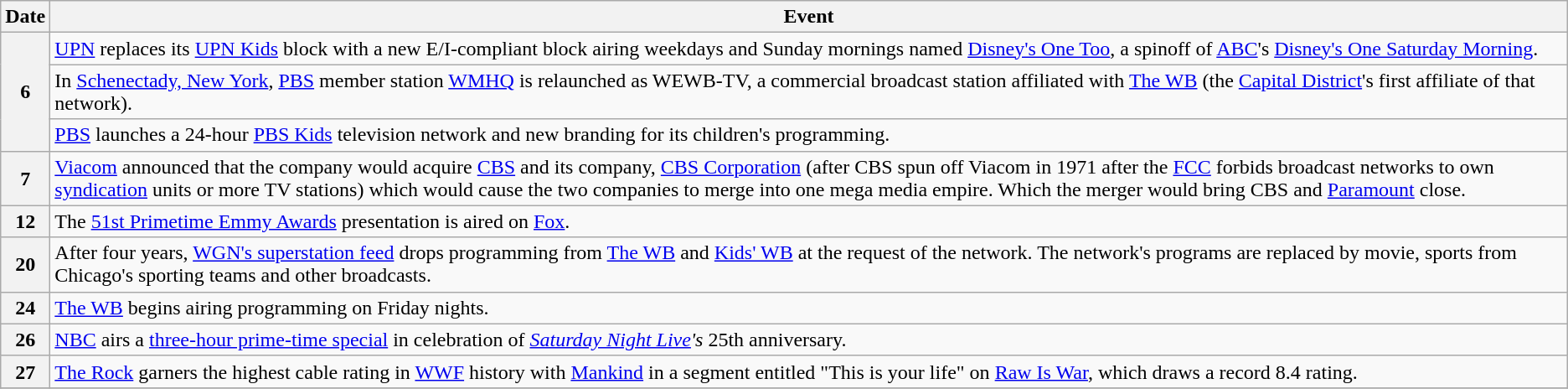<table class="wikitable">
<tr>
<th>Date</th>
<th>Event</th>
</tr>
<tr>
<th rowspan="3">6</th>
<td><a href='#'>UPN</a> replaces its <a href='#'>UPN Kids</a> block with a new E/I-compliant block airing weekdays and Sunday mornings named <a href='#'>Disney's One Too</a>, a spinoff of <a href='#'>ABC</a>'s <a href='#'>Disney's One Saturday Morning</a>.</td>
</tr>
<tr>
<td>In <a href='#'>Schenectady, New York</a>, <a href='#'>PBS</a> member station <a href='#'>WMHQ</a> is relaunched as WEWB-TV, a commercial broadcast station affiliated with <a href='#'>The WB</a> (the <a href='#'>Capital District</a>'s first affiliate of that network).</td>
</tr>
<tr>
<td><a href='#'>PBS</a> launches a 24-hour <a href='#'>PBS Kids</a> television network and new branding for its children's programming.</td>
</tr>
<tr>
<th>7</th>
<td><a href='#'>Viacom</a> announced that the company would acquire <a href='#'>CBS</a> and its company, <a href='#'>CBS Corporation</a> (after CBS spun off Viacom in 1971 after the <a href='#'>FCC</a> forbids broadcast networks to own <a href='#'>syndication</a> units or more TV stations) which would cause the two companies to merge into one mega media empire. Which the merger would bring CBS and <a href='#'>Paramount</a> close.</td>
</tr>
<tr>
<th>12</th>
<td>The <a href='#'>51st Primetime Emmy Awards</a> presentation is aired on <a href='#'>Fox</a>.</td>
</tr>
<tr>
<th>20</th>
<td>After four years, <a href='#'>WGN's superstation feed</a> drops programming from <a href='#'>The WB</a> and <a href='#'>Kids' WB</a> at the request of the network. The network's programs are replaced by movie, sports from Chicago's sporting teams and other broadcasts.</td>
</tr>
<tr>
<th>24</th>
<td><a href='#'>The WB</a> begins airing programming on Friday nights.</td>
</tr>
<tr>
<th>26</th>
<td><a href='#'>NBC</a> airs a <a href='#'>three-hour prime-time special</a> in celebration of <em><a href='#'>Saturday Night Live</a>'s</em> 25th anniversary.</td>
</tr>
<tr>
<th>27</th>
<td><a href='#'>The Rock</a> garners the highest cable rating in <a href='#'>WWF</a> history with <a href='#'>Mankind</a> in a segment entitled "This is your life" on <a href='#'>Raw Is War</a>, which draws a record 8.4 rating.</td>
</tr>
<tr>
</tr>
</table>
